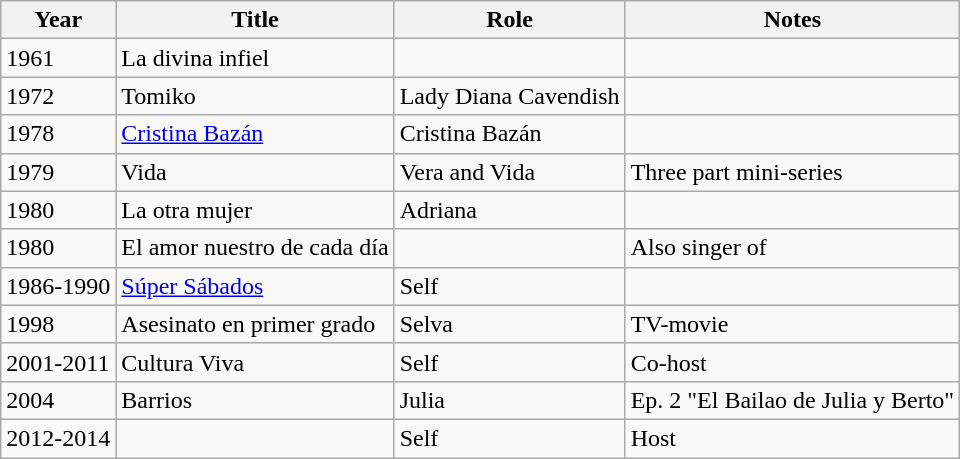<table class="wikitable">
<tr>
<th>Year</th>
<th>Title</th>
<th>Role</th>
<th>Notes</th>
</tr>
<tr>
<td>1961</td>
<td>La divina infiel</td>
<td></td>
<td></td>
</tr>
<tr>
<td>1972</td>
<td>Tomiko</td>
<td>Lady Diana Cavendish</td>
<td></td>
</tr>
<tr>
<td>1978</td>
<td><a href='#'>Cristina Bazán</a></td>
<td>Cristina Bazán</td>
<td></td>
</tr>
<tr>
<td>1979</td>
<td>Vida</td>
<td>Vera and Vida</td>
<td>Three part mini-series</td>
</tr>
<tr>
<td>1980</td>
<td>La otra mujer</td>
<td>Adriana</td>
<td></td>
</tr>
<tr>
<td>1980</td>
<td>El amor nuestro de cada día</td>
<td></td>
<td>Also singer of </td>
</tr>
<tr>
<td>1986-1990</td>
<td><a href='#'>Súper Sábados</a></td>
<td>Self</td>
<td></td>
</tr>
<tr>
<td>1998</td>
<td>Asesinato en primer grado</td>
<td>Selva</td>
<td>TV-movie</td>
</tr>
<tr>
<td>2001-2011</td>
<td>Cultura Viva</td>
<td>Self</td>
<td>Co-host</td>
</tr>
<tr>
<td>2004</td>
<td>Barrios</td>
<td>Julia</td>
<td>Ep. 2 "El Bailao de Julia y Berto"</td>
</tr>
<tr>
<td>2012-2014</td>
<td></td>
<td>Self</td>
<td>Host</td>
</tr>
</table>
